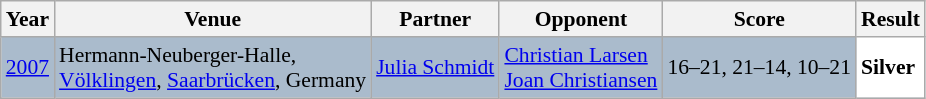<table class="sortable wikitable" style="font-size: 90%;">
<tr>
<th>Year</th>
<th>Venue</th>
<th>Partner</th>
<th>Opponent</th>
<th>Score</th>
<th>Result</th>
</tr>
<tr style="background:#AABBCC">
<td align="center"><a href='#'>2007</a></td>
<td align="left">Hermann-Neuberger-Halle,<br><a href='#'>Völklingen</a>, <a href='#'>Saarbrücken</a>, Germany</td>
<td align="left"> <a href='#'>Julia Schmidt</a></td>
<td align="left"> <a href='#'>Christian Larsen</a><br> <a href='#'>Joan Christiansen</a></td>
<td align="left">16–21, 21–14, 10–21</td>
<td style="text-align:left; background:white"> <strong>Silver</strong></td>
</tr>
</table>
